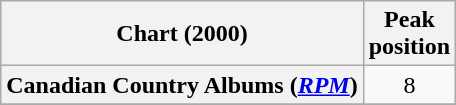<table class="wikitable sortable plainrowheaders" style="text-align:center">
<tr>
<th scope="col">Chart (2000)</th>
<th scope="col">Peak<br> position</th>
</tr>
<tr>
<th scope="row">Canadian Country Albums (<em><a href='#'>RPM</a></em>)</th>
<td align="center">8</td>
</tr>
<tr>
</tr>
<tr>
</tr>
</table>
